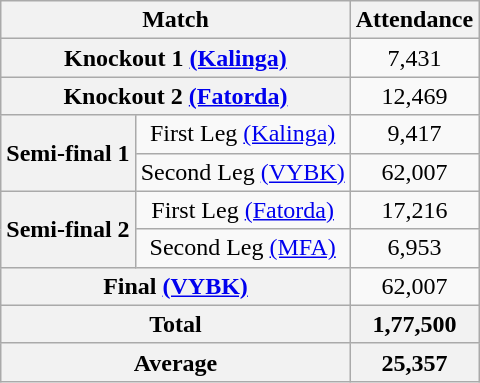<table class="wikitable plainrowheaders sortable" style="text-align:center;">
<tr>
<th colspan="2">Match</th>
<th>Attendance</th>
</tr>
<tr>
<th colspan="2" scope="row">Knockout 1 <a href='#'>(Kalinga)</a></th>
<td>7,431</td>
</tr>
<tr>
<th colspan="2" scope="row">Knockout 2 <a href='#'>(Fatorda)</a></th>
<td>12,469</td>
</tr>
<tr>
<th rowspan="2" scope="row">Semi-final 1</th>
<td>First Leg <a href='#'>(Kalinga)</a></td>
<td>9,417</td>
</tr>
<tr>
<td>Second Leg <a href='#'>(VYBK)</a></td>
<td>62,007</td>
</tr>
<tr>
<th rowspan="2" scope="row">Semi-final 2</th>
<td>First Leg <a href='#'>(Fatorda)</a></td>
<td>17,216</td>
</tr>
<tr>
<td>Second Leg <a href='#'>(MFA)</a></td>
<td>6,953</td>
</tr>
<tr>
<th colspan="2" scope="row">Final <a href='#'>(VYBK)</a></th>
<td>62,007</td>
</tr>
<tr>
<th colspan="2">Total</th>
<th>1,77,500</th>
</tr>
<tr>
<th colspan="2">Average</th>
<th>25,357</th>
</tr>
</table>
